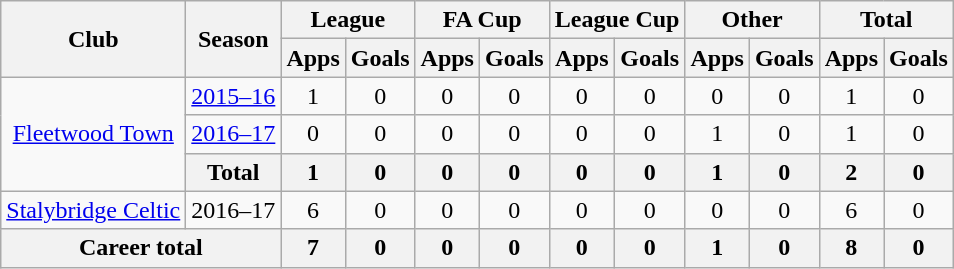<table class="wikitable" style="text-align: center;">
<tr>
<th rowspan="2">Club</th>
<th rowspan="2">Season</th>
<th colspan="2">League</th>
<th colspan="2">FA Cup</th>
<th colspan="2">League Cup</th>
<th colspan="2">Other</th>
<th colspan="2">Total</th>
</tr>
<tr>
<th>Apps</th>
<th>Goals</th>
<th>Apps</th>
<th>Goals</th>
<th>Apps</th>
<th>Goals</th>
<th>Apps</th>
<th>Goals</th>
<th>Apps</th>
<th>Goals</th>
</tr>
<tr>
<td rowspan="3"><a href='#'>Fleetwood Town</a></td>
<td><a href='#'>2015–16</a></td>
<td>1</td>
<td>0</td>
<td>0</td>
<td>0</td>
<td>0</td>
<td>0</td>
<td>0</td>
<td>0</td>
<td>1</td>
<td>0</td>
</tr>
<tr>
<td><a href='#'>2016–17</a></td>
<td>0</td>
<td>0</td>
<td>0</td>
<td>0</td>
<td>0</td>
<td>0</td>
<td>1</td>
<td>0</td>
<td>1</td>
<td>0</td>
</tr>
<tr>
<th>Total</th>
<th>1</th>
<th>0</th>
<th>0</th>
<th>0</th>
<th>0</th>
<th>0</th>
<th>1</th>
<th>0</th>
<th>2</th>
<th>0</th>
</tr>
<tr>
<td rowspan="1"><a href='#'>Stalybridge Celtic</a></td>
<td>2016–17</td>
<td>6</td>
<td>0</td>
<td>0</td>
<td>0</td>
<td>0</td>
<td>0</td>
<td>0</td>
<td>0</td>
<td>6</td>
<td>0</td>
</tr>
<tr>
<th colspan="2">Career total</th>
<th>7</th>
<th>0</th>
<th>0</th>
<th>0</th>
<th>0</th>
<th>0</th>
<th>1</th>
<th>0</th>
<th>8</th>
<th>0</th>
</tr>
</table>
